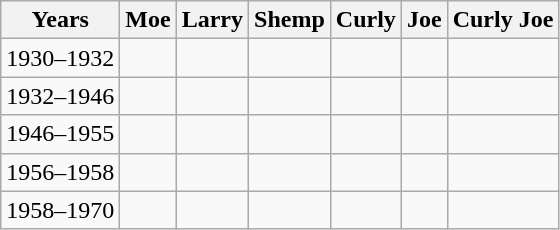<table class="wikitable">
<tr>
<th>Years</th>
<th>Moe</th>
<th>Larry</th>
<th>Shemp</th>
<th>Curly</th>
<th>Joe</th>
<th>Curly Joe</th>
</tr>
<tr>
<td>1930–1932</td>
<td style="text-align:center;"></td>
<td style="text-align:center;"></td>
<td style="text-align:center;"></td>
<td style="text-align:center;"></td>
<td style="text-align:center;"></td>
<td style="text-align:center;"></td>
</tr>
<tr>
<td>1932–1946</td>
<td style="text-align:center;"></td>
<td style="text-align:center;"></td>
<td style="text-align:center;"></td>
<td style="text-align:center;"></td>
<td style="text-align:center;"></td>
<td style="text-align:center;"></td>
</tr>
<tr>
<td>1946–1955</td>
<td style="text-align:center;"></td>
<td style="text-align:center;"></td>
<td style="text-align:center;"></td>
<td style="text-align:center;"></td>
<td style="text-align:center;"></td>
<td style="text-align:center;"></td>
</tr>
<tr>
<td>1956–1958</td>
<td style="text-align:center;"></td>
<td style="text-align:center;"></td>
<td style="text-align:center;"></td>
<td style="text-align:center;"></td>
<td style="text-align:center;"></td>
<td style="text-align:center;"></td>
</tr>
<tr>
<td>1958–1970</td>
<td style="text-align:center;"></td>
<td style="text-align:center;"></td>
<td style="text-align:center;"></td>
<td style="text-align:center;"></td>
<td style="text-align:center;"></td>
<td style="text-align:center;"></td>
</tr>
</table>
